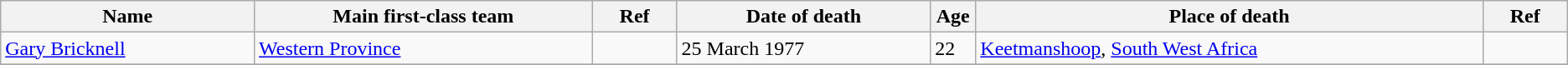<table class="wikitable sortable">
<tr>
<th width=15%>Name</th>
<th width=20%>Main first-class team</th>
<th width=5%>Ref</th>
<th width=15%>Date of death</th>
<th width=2%>Age</th>
<th width=30%>Place of death</th>
<th width=5%>Ref</th>
</tr>
<tr>
<td><a href='#'>Gary Bricknell</a></td>
<td><a href='#'>Western Province</a></td>
<td></td>
<td>25 March 1977</td>
<td>22</td>
<td><a href='#'>Keetmanshoop</a>, <a href='#'>South West Africa</a></td>
<td></td>
</tr>
<tr>
</tr>
</table>
